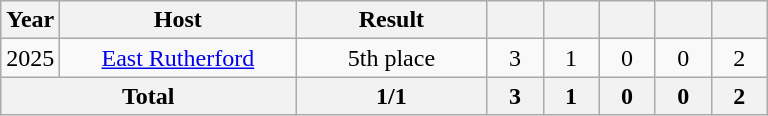<table class="wikitable" style="text-align:center">
<tr>
<th width=30>Year</th>
<th width=150>Host</th>
<th width=120>Result</th>
<th width=30></th>
<th width=30></th>
<th width=30></th>
<th width=30></th>
<th width=30></th>
</tr>
<tr>
<td>2025</td>
<td> <a href='#'>East Rutherford</a></td>
<td>5th place</td>
<td>3</td>
<td>1</td>
<td>0</td>
<td>0</td>
<td>2</td>
</tr>
<tr>
<th colspan=2>Total</th>
<th>1/1</th>
<th>3</th>
<th>1</th>
<th>0</th>
<th>0</th>
<th>2</th>
</tr>
</table>
